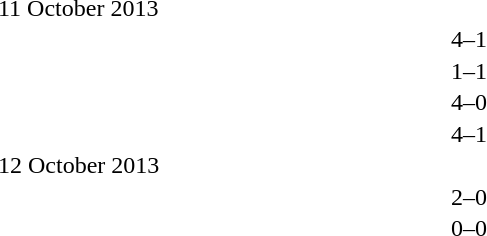<table style="width:50%;" cellspacing="1">
<tr>
<th width=25%></th>
<th width=10%></th>
<th width=25%></th>
</tr>
<tr>
<td>11 October 2013</td>
</tr>
<tr>
<td align=right></td>
<td align=center>4–1</td>
<td></td>
</tr>
<tr>
<td align=right></td>
<td align=center>1–1</td>
<td></td>
</tr>
<tr>
<td align=right></td>
<td align=center>4–0</td>
<td></td>
</tr>
<tr>
<td align=right></td>
<td align=center>4–1</td>
<td></td>
</tr>
<tr>
<td>12 October 2013</td>
</tr>
<tr>
<td align=right></td>
<td align=center>2–0</td>
<td></td>
</tr>
<tr>
<td align=right></td>
<td align=center>0–0</td>
<td></td>
</tr>
</table>
